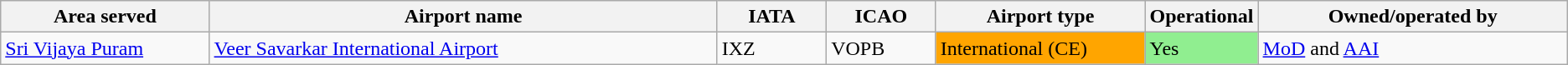<table class="sortable wikitable"style="text-align:left;"style="font-size: 85%">
<tr>
<th style="width:10em;">Area served</th>
<th style="width:25em;">Airport name</th>
<th style="width:5em;">IATA</th>
<th style="width:5em;">ICAO</th>
<th style="width:10em;">Airport type</th>
<th style="width:5em;">Operational</th>
<th style="width:15em;">Owned/operated by</th>
</tr>
<tr>
<td><a href='#'>Sri Vijaya Puram</a></td>
<td><a href='#'>Veer Savarkar International Airport</a></td>
<td>IXZ</td>
<td>VOPB</td>
<td style="background:orange;">International (CE)</td>
<td style="background:lightgreen;">Yes</td>
<td><a href='#'>MoD</a> and <a href='#'>AAI</a></td>
</tr>
</table>
